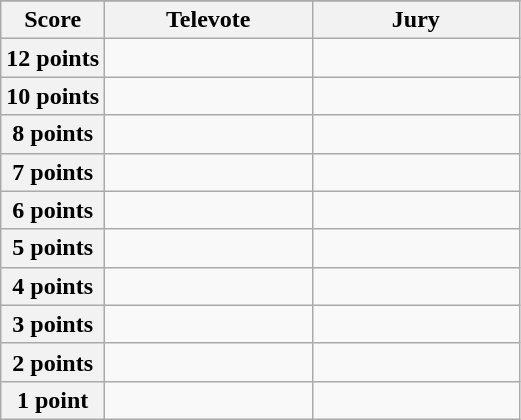<table class="wikitable">
<tr>
</tr>
<tr>
<th scope="col" width="20%">Score</th>
<th scope="col" width="40%">Televote</th>
<th scope="col" width="40%">Jury</th>
</tr>
<tr>
<th scope="row">12 points</th>
<td></td>
<td></td>
</tr>
<tr>
<th scope="row">10 points</th>
<td></td>
<td></td>
</tr>
<tr>
<th scope="row">8 points</th>
<td></td>
<td></td>
</tr>
<tr>
<th scope="row">7 points</th>
<td></td>
<td></td>
</tr>
<tr>
<th scope="row">6 points</th>
<td></td>
<td></td>
</tr>
<tr>
<th scope="row">5 points</th>
<td></td>
<td></td>
</tr>
<tr>
<th scope="row">4 points</th>
<td></td>
<td></td>
</tr>
<tr>
<th scope="row">3 points</th>
<td></td>
<td></td>
</tr>
<tr>
<th scope="row">2 points</th>
<td></td>
<td></td>
</tr>
<tr>
<th scope="row">1 point</th>
<td></td>
<td></td>
</tr>
</table>
